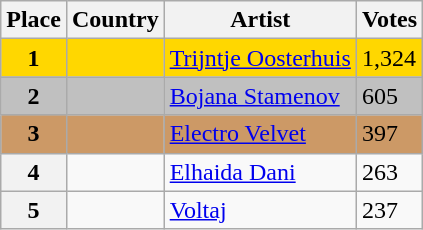<table class="wikitable plainrowheaders">
<tr>
<th scope="col">Place</th>
<th scope="col">Country</th>
<th scope="col">Artist</th>
<th scope="col">Votes</th>
</tr>
<tr style="background:gold;">
<th scope="row" style="background:gold;">1</th>
<td></td>
<td><a href='#'>Trijntje Oosterhuis</a></td>
<td>1,324</td>
</tr>
<tr style="background:silver;">
<th scope="row" style="background:silver;">2</th>
<td></td>
<td><a href='#'>Bojana Stamenov</a></td>
<td>605</td>
</tr>
<tr style="background:#c96;">
<th scope="row" style="background:#c96;">3</th>
<td></td>
<td><a href='#'>Electro Velvet</a></td>
<td>397</td>
</tr>
<tr>
<th scope="row">4</th>
<td></td>
<td><a href='#'>Elhaida Dani</a></td>
<td>263</td>
</tr>
<tr>
<th scope="row">5</th>
<td></td>
<td><a href='#'>Voltaj</a></td>
<td>237</td>
</tr>
</table>
